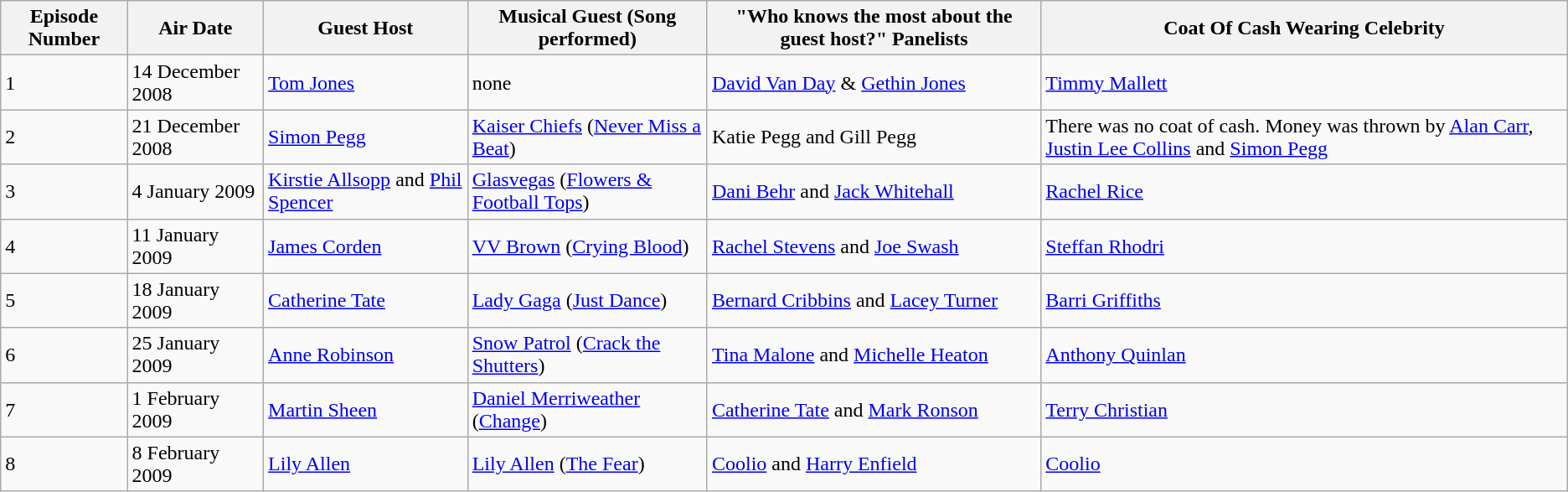<table class="wikitable">
<tr>
<th>Episode Number</th>
<th>Air Date</th>
<th>Guest Host</th>
<th>Musical Guest (Song performed)</th>
<th>"Who knows the most about the guest host?" Panelists</th>
<th>Coat Of Cash Wearing Celebrity</th>
</tr>
<tr>
<td>1</td>
<td>14 December 2008</td>
<td><a href='#'>Tom Jones</a></td>
<td>none</td>
<td><a href='#'>David Van Day</a> & <a href='#'>Gethin Jones</a></td>
<td><a href='#'>Timmy Mallett</a></td>
</tr>
<tr>
<td>2</td>
<td>21 December 2008</td>
<td><a href='#'>Simon Pegg</a></td>
<td><a href='#'>Kaiser Chiefs</a> (<a href='#'>Never Miss a Beat</a>)</td>
<td>Katie Pegg and Gill Pegg</td>
<td>There was no coat of cash. Money was thrown by <a href='#'>Alan Carr</a>, <a href='#'>Justin Lee Collins</a> and <a href='#'>Simon Pegg</a></td>
</tr>
<tr>
<td>3</td>
<td>4 January 2009</td>
<td><a href='#'>Kirstie Allsopp</a> and <a href='#'>Phil Spencer</a></td>
<td><a href='#'>Glasvegas</a> (<a href='#'>Flowers & Football Tops</a>)</td>
<td><a href='#'>Dani Behr</a> and <a href='#'>Jack Whitehall</a></td>
<td><a href='#'>Rachel Rice</a></td>
</tr>
<tr>
<td>4</td>
<td>11 January 2009</td>
<td><a href='#'>James Corden</a></td>
<td><a href='#'>VV Brown</a> (<a href='#'>Crying Blood</a>)</td>
<td><a href='#'>Rachel Stevens</a> and <a href='#'>Joe Swash</a></td>
<td><a href='#'>Steffan Rhodri</a></td>
</tr>
<tr>
<td>5</td>
<td>18 January 2009</td>
<td><a href='#'>Catherine Tate</a></td>
<td><a href='#'>Lady Gaga</a> (<a href='#'>Just Dance</a>)</td>
<td><a href='#'>Bernard Cribbins</a> and <a href='#'>Lacey Turner</a></td>
<td><a href='#'>Barri Griffiths</a></td>
</tr>
<tr>
<td>6</td>
<td>25 January 2009</td>
<td><a href='#'>Anne Robinson</a></td>
<td><a href='#'>Snow Patrol</a> (<a href='#'>Crack the Shutters</a>)</td>
<td><a href='#'>Tina Malone</a> and <a href='#'>Michelle Heaton</a></td>
<td><a href='#'>Anthony Quinlan</a></td>
</tr>
<tr>
<td>7</td>
<td>1 February 2009</td>
<td><a href='#'>Martin Sheen</a></td>
<td><a href='#'>Daniel Merriweather</a> (<a href='#'>Change</a>)</td>
<td><a href='#'>Catherine Tate</a> and <a href='#'>Mark Ronson</a></td>
<td><a href='#'>Terry Christian</a></td>
</tr>
<tr>
<td>8</td>
<td>8 February 2009</td>
<td><a href='#'>Lily Allen</a></td>
<td><a href='#'>Lily Allen</a> (<a href='#'>The Fear</a>)</td>
<td><a href='#'>Coolio</a> and <a href='#'>Harry Enfield</a></td>
<td><a href='#'>Coolio</a></td>
</tr>
</table>
